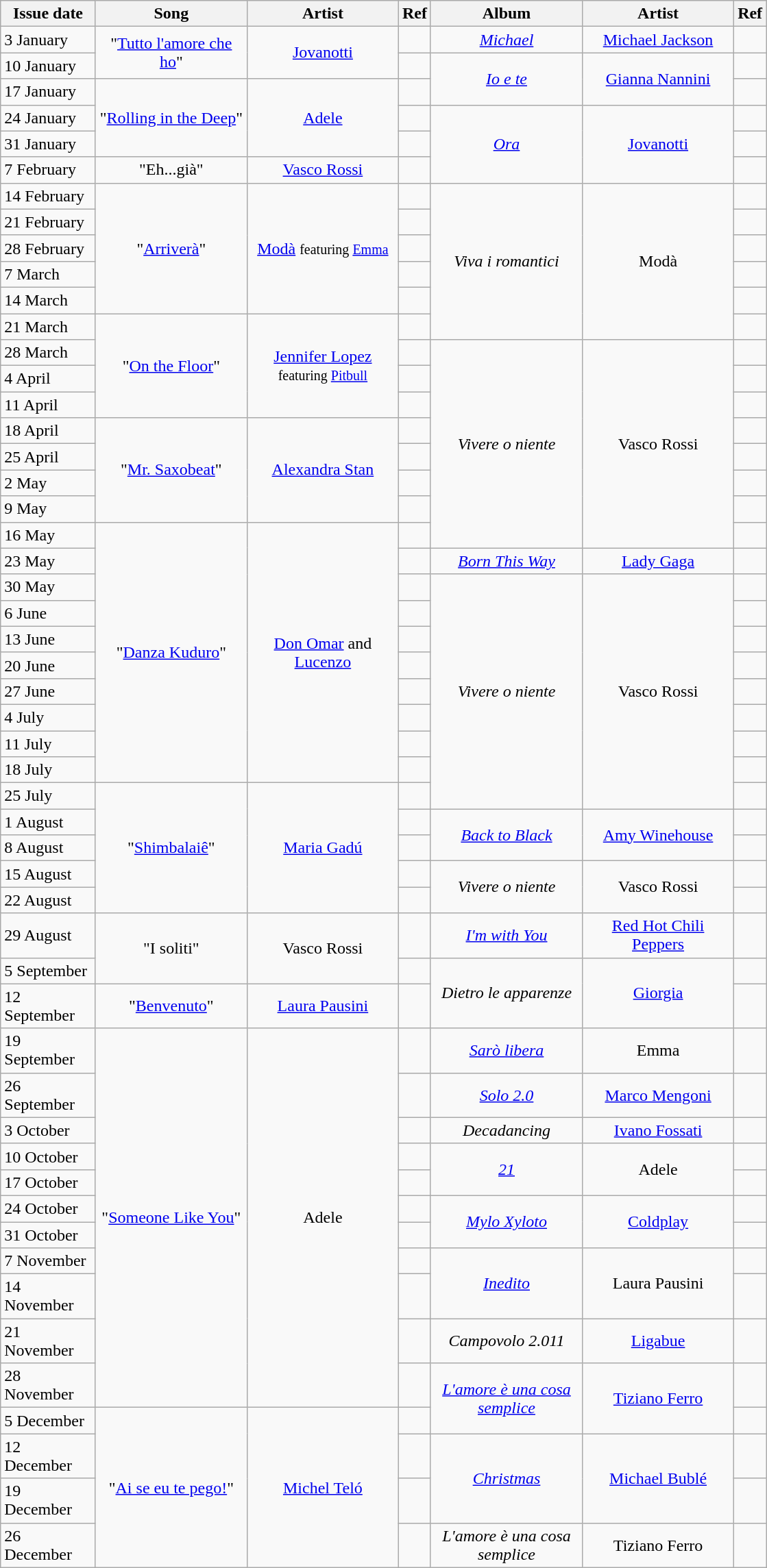<table class="wikitable">
<tr>
<th width="85">Issue date</th>
<th width="140">Song</th>
<th width="140">Artist</th>
<th>Ref</th>
<th width="140">Album</th>
<th width="140">Artist</th>
<th>Ref</th>
</tr>
<tr>
<td>3 January</td>
<td align="center" rowspan="2">"<a href='#'>Tutto l'amore che ho</a>"</td>
<td align="center" rowspan="2"><a href='#'>Jovanotti</a></td>
<td align="center"></td>
<td align="center"><em><a href='#'>Michael</a></em></td>
<td align="center"><a href='#'>Michael Jackson</a></td>
<td align="center"></td>
</tr>
<tr>
<td>10 January</td>
<td align="center"></td>
<td align="center" rowspan="2"><em><a href='#'>Io e te</a></em></td>
<td align="center" rowspan="2"><a href='#'>Gianna Nannini</a></td>
<td align="center"></td>
</tr>
<tr>
<td>17 January</td>
<td align="center" rowspan="3">"<a href='#'>Rolling in the Deep</a>"</td>
<td align="center" rowspan="3"><a href='#'>Adele</a></td>
<td align="center"></td>
<td align="center"></td>
</tr>
<tr>
<td>24 January</td>
<td align="center"></td>
<td align="center" rowspan="3"><em><a href='#'>Ora</a></em></td>
<td align="center" rowspan="3"><a href='#'>Jovanotti</a></td>
<td align="center"></td>
</tr>
<tr>
<td>31 January</td>
<td align="center"></td>
<td align="center"></td>
</tr>
<tr>
<td>7 February</td>
<td align="center">"Eh...già"</td>
<td align="center"><a href='#'>Vasco Rossi</a></td>
<td align="center"></td>
<td align="center"></td>
</tr>
<tr>
<td>14 February</td>
<td align="center" rowspan="5">"<a href='#'>Arriverà</a>"</td>
<td align="center" rowspan="5"><a href='#'>Modà</a> <small>featuring <a href='#'>Emma</a></small></td>
<td align="center"></td>
<td align="center" rowspan="6"><em>Viva i romantici</em></td>
<td align="center" rowspan="6">Modà</td>
<td align="center"></td>
</tr>
<tr>
<td>21 February</td>
<td align="center"></td>
<td align="center"></td>
</tr>
<tr>
<td>28 February</td>
<td align="center"></td>
<td align="center"></td>
</tr>
<tr>
<td>7 March</td>
<td align="center"></td>
<td align="center"></td>
</tr>
<tr>
<td>14 March</td>
<td align="center"></td>
<td align="center"></td>
</tr>
<tr>
<td>21 March</td>
<td align="center" rowspan="4">"<a href='#'>On the Floor</a>"</td>
<td align="center" rowspan="4"><a href='#'>Jennifer Lopez</a> <small>featuring <a href='#'>Pitbull</a></small></td>
<td align="center"></td>
<td align="center"></td>
</tr>
<tr>
<td>28 March</td>
<td align="center"></td>
<td align="center" rowspan="8"><em>Vivere o niente</em></td>
<td align="center" rowspan="8">Vasco Rossi</td>
<td align="center"></td>
</tr>
<tr>
<td>4 April</td>
<td align="center"></td>
<td align="center"></td>
</tr>
<tr>
<td>11 April</td>
<td align="center"></td>
<td align="center"></td>
</tr>
<tr>
<td>18 April</td>
<td align="center" rowspan="4">"<a href='#'>Mr. Saxobeat</a>"</td>
<td align="center" rowspan="4"><a href='#'>Alexandra Stan</a></td>
<td align="center"></td>
<td align="center"></td>
</tr>
<tr>
<td>25 April</td>
<td align="center"></td>
<td align="center"></td>
</tr>
<tr>
<td>2 May</td>
<td align="center"></td>
<td align="center"></td>
</tr>
<tr>
<td>9 May</td>
<td align="center"></td>
<td align="center"></td>
</tr>
<tr>
<td>16 May</td>
<td align="center" rowspan="10">"<a href='#'>Danza Kuduro</a>"</td>
<td align="center" rowspan="10"><a href='#'>Don Omar</a> and <a href='#'>Lucenzo</a></td>
<td align="center"></td>
<td align="center"></td>
</tr>
<tr>
<td>23 May</td>
<td align="center"></td>
<td align="center"><em><a href='#'>Born This Way</a></em></td>
<td align="center"><a href='#'>Lady Gaga</a></td>
<td align="center"></td>
</tr>
<tr>
<td>30 May</td>
<td align="center"></td>
<td align="center" rowspan="9"><em>Vivere o niente</em></td>
<td align="center" rowspan="9">Vasco Rossi</td>
<td align="center"></td>
</tr>
<tr>
<td>6 June</td>
<td align="center"></td>
<td align="center"></td>
</tr>
<tr>
<td>13 June</td>
<td align="center"></td>
<td align="center"></td>
</tr>
<tr>
<td>20 June</td>
<td align="center"></td>
<td align="center"></td>
</tr>
<tr>
<td>27 June</td>
<td align="center"></td>
<td align="center"></td>
</tr>
<tr>
<td>4 July</td>
<td align="center"></td>
<td align="center"></td>
</tr>
<tr>
<td>11 July</td>
<td align="center"></td>
<td align="center"></td>
</tr>
<tr>
<td>18 July</td>
<td align="center"></td>
<td align="center"></td>
</tr>
<tr>
<td>25 July</td>
<td align="center" rowspan="5">"<a href='#'>Shimbalaiê</a>"</td>
<td align="center" rowspan="5"><a href='#'>Maria Gadú</a></td>
<td align="center"></td>
<td align="center"></td>
</tr>
<tr>
<td>1 August</td>
<td align="center"></td>
<td align="center" rowspan="2"><em><a href='#'>Back to Black</a></em></td>
<td align="center" rowspan="2"><a href='#'>Amy Winehouse</a></td>
<td align="center"></td>
</tr>
<tr>
<td>8 August</td>
<td align="center"></td>
<td align="center"></td>
</tr>
<tr>
<td>15 August</td>
<td align="center"></td>
<td align="center" rowspan="2"><em>Vivere o niente</em></td>
<td align="center" rowspan="2">Vasco Rossi</td>
<td align="center"></td>
</tr>
<tr>
<td>22 August</td>
<td align="center"></td>
<td align="center"></td>
</tr>
<tr>
<td>29 August</td>
<td align="center" rowspan="2">"I soliti"</td>
<td align="center" rowspan="2">Vasco Rossi</td>
<td align="center"></td>
<td align="center"><em><a href='#'>I'm with You</a></em></td>
<td align="center"><a href='#'>Red Hot Chili Peppers</a></td>
<td align="center"></td>
</tr>
<tr>
<td>5 September</td>
<td align="center"></td>
<td align="center" rowspan="2"><em>Dietro le apparenze</em></td>
<td align="center" rowspan="2"><a href='#'>Giorgia</a></td>
<td align="center"></td>
</tr>
<tr>
<td>12 September</td>
<td align="center">"<a href='#'>Benvenuto</a>"</td>
<td align="center"><a href='#'>Laura Pausini</a></td>
<td align="center"></td>
<td align="center"></td>
</tr>
<tr>
<td>19 September</td>
<td align="center" rowspan="11">"<a href='#'>Someone Like You</a>"</td>
<td align="center" rowspan="11">Adele</td>
<td align="center"></td>
<td align="center"><em><a href='#'>Sarò libera</a></em></td>
<td align="center">Emma</td>
<td align="center"></td>
</tr>
<tr>
<td>26 September</td>
<td align="center"></td>
<td align="center"><em><a href='#'>Solo 2.0</a></em></td>
<td align="center"><a href='#'>Marco Mengoni</a></td>
<td align="center"></td>
</tr>
<tr>
<td>3 October</td>
<td align="center"></td>
<td align="center"><em>Decadancing</em></td>
<td align="center"><a href='#'>Ivano Fossati</a></td>
<td align="center"></td>
</tr>
<tr>
<td>10 October</td>
<td align="center"></td>
<td align="center" rowspan="2"><em><a href='#'>21</a></em></td>
<td align="center" rowspan="2">Adele</td>
<td align="center"></td>
</tr>
<tr>
<td>17 October</td>
<td align="center"></td>
<td align="center"></td>
</tr>
<tr>
<td>24 October</td>
<td align="center"></td>
<td align="center" rowspan="2"><em><a href='#'>Mylo Xyloto</a></em></td>
<td align="center" rowspan="2"><a href='#'>Coldplay</a></td>
<td align="center"></td>
</tr>
<tr>
<td>31 October</td>
<td align="center"></td>
<td align="center"></td>
</tr>
<tr>
<td>7 November</td>
<td align="center"></td>
<td align="center" rowspan="2"><em><a href='#'>Inedito</a></em></td>
<td align="center" rowspan="2">Laura Pausini</td>
<td align="center"></td>
</tr>
<tr>
<td>14 November</td>
<td align="center"></td>
<td align="center"></td>
</tr>
<tr>
<td>21 November</td>
<td align="center"></td>
<td align="center"><em>Campovolo 2.011</em></td>
<td align="center"><a href='#'>Ligabue</a></td>
<td align="center"></td>
</tr>
<tr>
<td>28 November</td>
<td align="center"></td>
<td align="center" rowspan="2"><em><a href='#'>L'amore è una cosa semplice</a></em></td>
<td align="center" rowspan="2"><a href='#'>Tiziano Ferro</a></td>
<td align="center"></td>
</tr>
<tr>
<td>5 December</td>
<td align="center" rowspan="4">"<a href='#'>Ai se eu te pego!</a>"</td>
<td align="center" rowspan="4"><a href='#'>Michel Teló</a></td>
<td align="center"></td>
<td align="center"></td>
</tr>
<tr>
<td>12 December</td>
<td align="center"></td>
<td align="center" rowspan="2"><em><a href='#'>Christmas</a></em></td>
<td align="center" rowspan="2"><a href='#'>Michael Bublé</a></td>
<td align="center"></td>
</tr>
<tr>
<td>19 December</td>
<td align="center"></td>
<td align="center"></td>
</tr>
<tr>
<td>26 December</td>
<td align="center"></td>
<td align="center"><em>L'amore è una cosa semplice</em></td>
<td align="center">Tiziano Ferro</td>
<td align="center"></td>
</tr>
</table>
